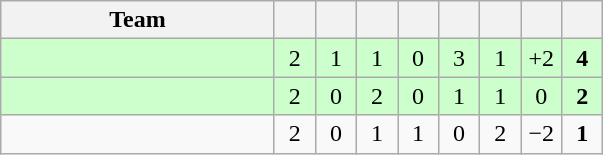<table class="wikitable" style="text-align:center;">
<tr>
<th width=175>Team</th>
<th width=20></th>
<th width=20></th>
<th width=20></th>
<th width=20></th>
<th width=20></th>
<th width=20></th>
<th width=20></th>
<th width=20></th>
</tr>
<tr bgcolor=ccffcc>
<td style="text-align:left;"></td>
<td>2</td>
<td>1</td>
<td>1</td>
<td>0</td>
<td>3</td>
<td>1</td>
<td>+2</td>
<td><strong>4</strong></td>
</tr>
<tr bgcolor=ccffcc>
<td style="text-align:left;"></td>
<td>2</td>
<td>0</td>
<td>2</td>
<td>0</td>
<td>1</td>
<td>1</td>
<td>0</td>
<td><strong>2</strong></td>
</tr>
<tr>
<td style="text-align:left;"></td>
<td>2</td>
<td>0</td>
<td>1</td>
<td>1</td>
<td>0</td>
<td>2</td>
<td>−2</td>
<td><strong>1</strong></td>
</tr>
</table>
